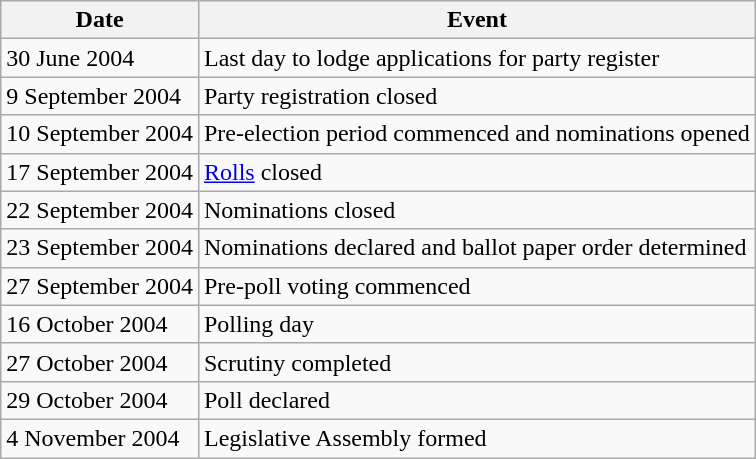<table class="wikitable">
<tr>
<th>Date</th>
<th>Event</th>
</tr>
<tr>
<td>30 June 2004</td>
<td>Last day to lodge applications for party register</td>
</tr>
<tr>
<td>9 September 2004</td>
<td>Party registration closed</td>
</tr>
<tr>
<td>10 September 2004</td>
<td>Pre-election period commenced and nominations opened</td>
</tr>
<tr>
<td>17 September 2004</td>
<td><a href='#'>Rolls</a> closed</td>
</tr>
<tr>
<td>22 September 2004</td>
<td>Nominations closed</td>
</tr>
<tr>
<td>23 September 2004</td>
<td>Nominations declared and ballot paper order determined</td>
</tr>
<tr>
<td>27 September 2004</td>
<td>Pre-poll voting commenced</td>
</tr>
<tr>
<td>16 October 2004</td>
<td>Polling day</td>
</tr>
<tr>
<td>27 October 2004</td>
<td>Scrutiny completed</td>
</tr>
<tr>
<td>29 October 2004</td>
<td>Poll declared</td>
</tr>
<tr>
<td>4 November 2004</td>
<td>Legislative Assembly formed</td>
</tr>
</table>
